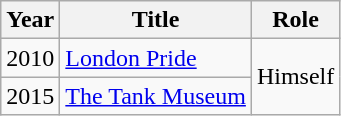<table class="wikitable">
<tr>
<th>Year</th>
<th>Title</th>
<th>Role</th>
</tr>
<tr>
<td>2010</td>
<td><a href='#'>London Pride</a></td>
<td rowspan="2">Himself</td>
</tr>
<tr>
<td>2015</td>
<td><a href='#'>The Tank Museum</a></td>
</tr>
</table>
